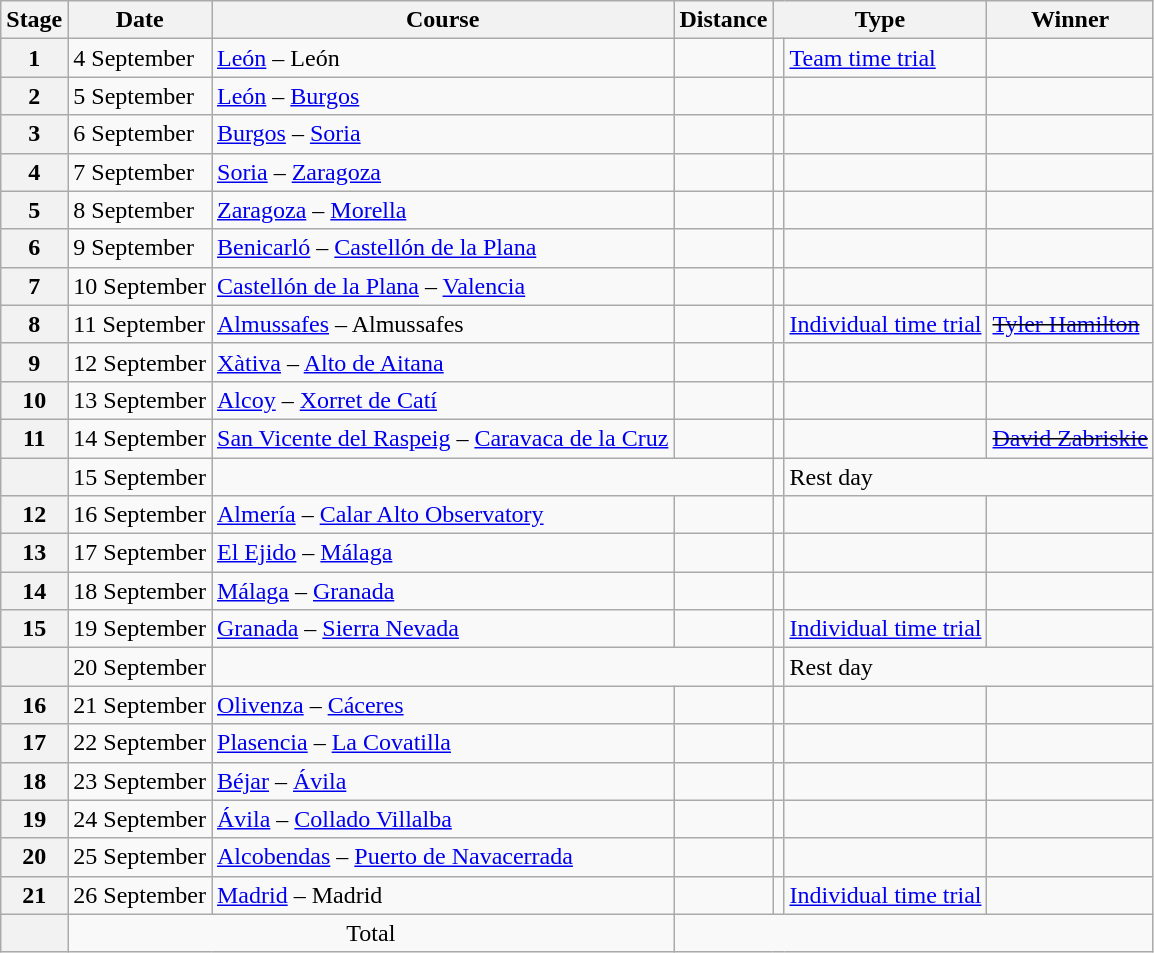<table class="wikitable">
<tr>
<th scope="col">Stage</th>
<th scope="col">Date</th>
<th scope="col">Course</th>
<th scope="col">Distance</th>
<th scope="col" colspan="2">Type</th>
<th scope="col">Winner</th>
</tr>
<tr>
<th scope="row">1</th>
<td>4 September</td>
<td><a href='#'>León</a> – León</td>
<td style="text-align:center;"></td>
<td></td>
<td><a href='#'>Team time trial</a></td>
<td></td>
</tr>
<tr>
<th scope="row">2</th>
<td>5 September</td>
<td><a href='#'>León</a> – <a href='#'>Burgos</a></td>
<td style="text-align:center;"></td>
<td></td>
<td></td>
<td></td>
</tr>
<tr>
<th scope="row">3</th>
<td>6 September</td>
<td><a href='#'>Burgos</a> – <a href='#'>Soria</a></td>
<td style="text-align:center;"></td>
<td></td>
<td></td>
<td></td>
</tr>
<tr>
<th scope="row">4</th>
<td>7 September</td>
<td><a href='#'>Soria</a> – <a href='#'>Zaragoza</a></td>
<td style="text-align:center;"></td>
<td></td>
<td></td>
<td></td>
</tr>
<tr>
<th scope="row">5</th>
<td>8 September</td>
<td><a href='#'>Zaragoza</a> – <a href='#'>Morella</a></td>
<td style="text-align:center;"></td>
<td></td>
<td></td>
<td></td>
</tr>
<tr>
<th scope="row">6</th>
<td>9 September</td>
<td><a href='#'>Benicarló</a> – <a href='#'>Castellón de la Plana</a></td>
<td style="text-align:center;"></td>
<td></td>
<td></td>
<td></td>
</tr>
<tr>
<th scope="row">7</th>
<td>10 September</td>
<td><a href='#'>Castellón de la Plana</a> – <a href='#'>Valencia</a></td>
<td style="text-align:center;"></td>
<td></td>
<td></td>
<td></td>
</tr>
<tr>
<th scope="row">8</th>
<td>11 September</td>
<td><a href='#'>Almussafes</a> – Almussafes</td>
<td style="text-align:center;"></td>
<td></td>
<td><a href='#'>Individual time trial</a></td>
<td><s><a href='#'>Tyler Hamilton</a></s><br></td>
</tr>
<tr>
<th scope="row">9</th>
<td>12 September</td>
<td><a href='#'>Xàtiva</a> – <a href='#'>Alto de Aitana</a></td>
<td style="text-align:center;"></td>
<td></td>
<td></td>
<td></td>
</tr>
<tr>
<th scope="row">10</th>
<td>13 September</td>
<td><a href='#'>Alcoy</a> – <a href='#'>Xorret de Catí</a></td>
<td style="text-align:center;"></td>
<td></td>
<td></td>
<td></td>
</tr>
<tr>
<th scope="row">11</th>
<td>14 September</td>
<td><a href='#'>San Vicente del Raspeig</a> – <a href='#'>Caravaca de la Cruz</a></td>
<td style="text-align:center;"></td>
<td></td>
<td></td>
<td><s><a href='#'>David Zabriskie</a></s></td>
</tr>
<tr>
<th scope="row"></th>
<td style="text-align:center;">15 September</td>
<td colspan="2"></td>
<td></td>
<td colspan="3">Rest day</td>
</tr>
<tr>
<th scope="row">12</th>
<td>16 September</td>
<td><a href='#'>Almería</a> – <a href='#'>Calar Alto Observatory</a></td>
<td style="text-align:center;"></td>
<td></td>
<td></td>
<td></td>
</tr>
<tr>
<th scope="row">13</th>
<td>17 September</td>
<td><a href='#'>El Ejido</a> – <a href='#'>Málaga</a></td>
<td style="text-align:center;"></td>
<td></td>
<td></td>
<td></td>
</tr>
<tr>
<th scope="row">14</th>
<td>18 September</td>
<td><a href='#'>Málaga</a> – <a href='#'>Granada</a></td>
<td style="text-align:center;"></td>
<td></td>
<td></td>
<td></td>
</tr>
<tr>
<th scope="row">15</th>
<td>19 September</td>
<td><a href='#'>Granada</a> – <a href='#'>Sierra Nevada</a></td>
<td style="text-align:center;"></td>
<td></td>
<td><a href='#'>Individual time trial</a></td>
<td></td>
</tr>
<tr>
<th scope="row"></th>
<td style="text-align:center;">20 September</td>
<td colspan="2"></td>
<td></td>
<td colspan="3">Rest day</td>
</tr>
<tr>
<th scope="row">16</th>
<td>21 September</td>
<td><a href='#'>Olivenza</a> – <a href='#'>Cáceres</a></td>
<td style="text-align:center;"></td>
<td></td>
<td></td>
<td></td>
</tr>
<tr>
<th scope="row">17</th>
<td>22 September</td>
<td><a href='#'>Plasencia</a> – <a href='#'>La Covatilla</a></td>
<td style="text-align:center;"></td>
<td></td>
<td></td>
<td></td>
</tr>
<tr>
<th scope="row">18</th>
<td>23 September</td>
<td><a href='#'>Béjar</a> – <a href='#'>Ávila</a></td>
<td style="text-align:center;"></td>
<td></td>
<td></td>
<td></td>
</tr>
<tr>
<th scope="row">19</th>
<td>24 September</td>
<td><a href='#'>Ávila</a> – <a href='#'>Collado Villalba</a></td>
<td style="text-align:center;"></td>
<td></td>
<td></td>
<td></td>
</tr>
<tr>
<th scope="row">20</th>
<td>25 September</td>
<td><a href='#'>Alcobendas</a> – <a href='#'>Puerto de Navacerrada</a></td>
<td style="text-align:center;"></td>
<td></td>
<td></td>
<td></td>
</tr>
<tr>
<th scope="row">21</th>
<td>26 September</td>
<td><a href='#'>Madrid</a> – Madrid</td>
<td style="text-align:center;"></td>
<td></td>
<td><a href='#'>Individual time trial</a></td>
<td></td>
</tr>
<tr>
<th scope="row"></th>
<td colspan="2" style="text-align:center">Total</td>
<td colspan="5" style="text-align:center"></td>
</tr>
</table>
